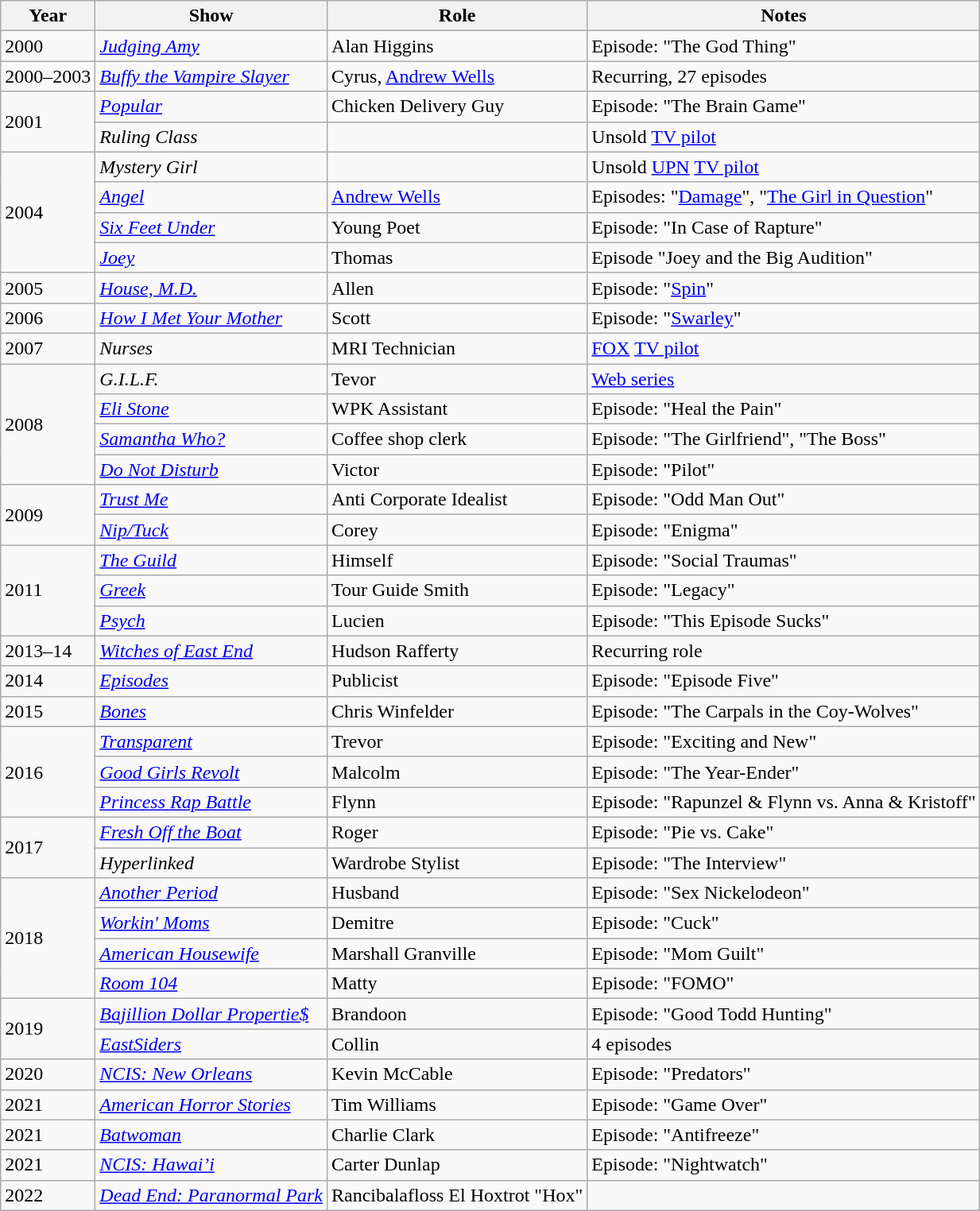<table class="wikitable sortable">
<tr>
<th>Year</th>
<th>Show</th>
<th>Role</th>
<th class="unsortable">Notes</th>
</tr>
<tr>
<td>2000</td>
<td><em><a href='#'>Judging Amy</a></em></td>
<td>Alan Higgins</td>
<td>Episode: "The God Thing"</td>
</tr>
<tr>
<td>2000–2003</td>
<td><em><a href='#'>Buffy the Vampire Slayer</a></em></td>
<td>Cyrus, <a href='#'>Andrew Wells</a></td>
<td>Recurring, 27 episodes</td>
</tr>
<tr>
<td rowspan="2">2001</td>
<td><em><a href='#'>Popular</a></em></td>
<td>Chicken Delivery Guy</td>
<td>Episode: "The Brain Game"</td>
</tr>
<tr>
<td><em>Ruling Class</em></td>
<td></td>
<td>Unsold <a href='#'>TV pilot</a></td>
</tr>
<tr>
<td rowspan="4">2004</td>
<td><em>Mystery Girl</em></td>
<td></td>
<td>Unsold <a href='#'>UPN</a> <a href='#'>TV pilot</a></td>
</tr>
<tr>
<td><em><a href='#'>Angel</a></em></td>
<td><a href='#'>Andrew Wells</a></td>
<td>Episodes: "<a href='#'>Damage</a>", "<a href='#'>The Girl in Question</a>"</td>
</tr>
<tr>
<td><em><a href='#'>Six Feet Under</a></em></td>
<td>Young Poet</td>
<td>Episode: "In Case of Rapture"</td>
</tr>
<tr>
<td><em><a href='#'>Joey</a></em></td>
<td>Thomas</td>
<td>Episode "Joey and the Big Audition"</td>
</tr>
<tr>
<td>2005</td>
<td><em><a href='#'>House, M.D.</a></em></td>
<td>Allen</td>
<td>Episode: "<a href='#'>Spin</a>"</td>
</tr>
<tr>
<td>2006</td>
<td><em><a href='#'>How I Met Your Mother</a></em></td>
<td>Scott</td>
<td>Episode: "<a href='#'>Swarley</a>"</td>
</tr>
<tr>
<td>2007</td>
<td><em>Nurses</em></td>
<td>MRI Technician</td>
<td><a href='#'>FOX</a> <a href='#'>TV pilot</a></td>
</tr>
<tr>
<td rowspan="4">2008</td>
<td><em>G.I.L.F.</em></td>
<td>Tevor</td>
<td><a href='#'>Web series</a></td>
</tr>
<tr>
<td><em><a href='#'>Eli Stone</a></em></td>
<td>WPK Assistant</td>
<td>Episode: "Heal the Pain"</td>
</tr>
<tr>
<td><em><a href='#'>Samantha Who?</a></em></td>
<td>Coffee shop clerk</td>
<td>Episode: "The Girlfriend", "The Boss"</td>
</tr>
<tr>
<td><em><a href='#'>Do Not Disturb</a></em></td>
<td>Victor</td>
<td>Episode: "Pilot"</td>
</tr>
<tr>
<td rowspan="2">2009</td>
<td><em><a href='#'>Trust Me</a></em></td>
<td>Anti Corporate Idealist</td>
<td>Episode: "Odd Man Out"</td>
</tr>
<tr>
<td><em><a href='#'>Nip/Tuck</a></em></td>
<td>Corey</td>
<td>Episode: "Enigma"</td>
</tr>
<tr>
<td rowspan="3">2011</td>
<td><em><a href='#'>The Guild</a></em></td>
<td>Himself</td>
<td>Episode: "Social Traumas"</td>
</tr>
<tr>
<td><em><a href='#'>Greek</a></em></td>
<td>Tour Guide Smith</td>
<td>Episode: "Legacy"</td>
</tr>
<tr>
<td><em><a href='#'>Psych</a></em></td>
<td>Lucien</td>
<td>Episode: "This Episode Sucks"</td>
</tr>
<tr>
<td>2013–14</td>
<td><em><a href='#'>Witches of East End</a></em></td>
<td>Hudson Rafferty</td>
<td>Recurring role</td>
</tr>
<tr>
<td>2014</td>
<td><em><a href='#'>Episodes</a></em></td>
<td>Publicist</td>
<td>Episode: "Episode Five"</td>
</tr>
<tr>
<td>2015</td>
<td><em><a href='#'>Bones</a></em></td>
<td>Chris Winfelder</td>
<td>Episode: "The Carpals in the Coy-Wolves"</td>
</tr>
<tr>
<td rowspan=3>2016</td>
<td><em><a href='#'>Transparent</a></em></td>
<td>Trevor</td>
<td>Episode: "Exciting and New"</td>
</tr>
<tr>
<td><em><a href='#'>Good Girls Revolt</a></em></td>
<td>Malcolm</td>
<td>Episode: "The Year-Ender"</td>
</tr>
<tr>
<td><em><a href='#'>Princess Rap Battle</a></em></td>
<td>Flynn</td>
<td>Episode: "Rapunzel & Flynn vs. Anna & Kristoff"</td>
</tr>
<tr>
<td rowspan=2>2017</td>
<td><em><a href='#'>Fresh Off the Boat</a></em></td>
<td>Roger</td>
<td>Episode: "Pie vs. Cake"</td>
</tr>
<tr>
<td><em>Hyperlinked</em></td>
<td>Wardrobe Stylist</td>
<td>Episode: "The Interview"</td>
</tr>
<tr>
<td rowspan=4>2018</td>
<td><em><a href='#'>Another Period</a></em></td>
<td>Husband</td>
<td>Episode: "Sex Nickelodeon"</td>
</tr>
<tr>
<td><em><a href='#'>Workin' Moms</a></em></td>
<td>Demitre</td>
<td>Episode: "Cuck"</td>
</tr>
<tr>
<td><em><a href='#'>American Housewife</a></em></td>
<td>Marshall Granville</td>
<td>Episode: "Mom Guilt"</td>
</tr>
<tr>
<td><em><a href='#'>Room 104</a></em></td>
<td>Matty</td>
<td>Episode: "FOMO"</td>
</tr>
<tr>
<td rowspan=2>2019</td>
<td><em><a href='#'>Bajillion Dollar Propertie$</a></em></td>
<td>Brandoon</td>
<td>Episode: "Good Todd Hunting"</td>
</tr>
<tr>
<td><em><a href='#'>EastSiders</a></em></td>
<td>Collin</td>
<td>4 episodes</td>
</tr>
<tr>
<td>2020</td>
<td><em><a href='#'>NCIS: New Orleans</a></em></td>
<td>Kevin McCable</td>
<td>Episode: "Predators"</td>
</tr>
<tr>
<td>2021</td>
<td><em><a href='#'>American Horror Stories</a></em></td>
<td>Tim Williams</td>
<td>Episode: "Game Over"</td>
</tr>
<tr>
<td>2021</td>
<td><em><a href='#'>Batwoman</a></em></td>
<td>Charlie Clark</td>
<td>Episode: "Antifreeze"</td>
</tr>
<tr>
<td>2021</td>
<td><em><a href='#'>NCIS: Hawai’i</a></em></td>
<td>Carter Dunlap</td>
<td>Episode: "Nightwatch"</td>
</tr>
<tr>
<td>2022</td>
<td><em><a href='#'>Dead End: Paranormal Park</a></em></td>
<td>Rancibalafloss El Hoxtrot "Hox"</td>
<td></td>
</tr>
</table>
